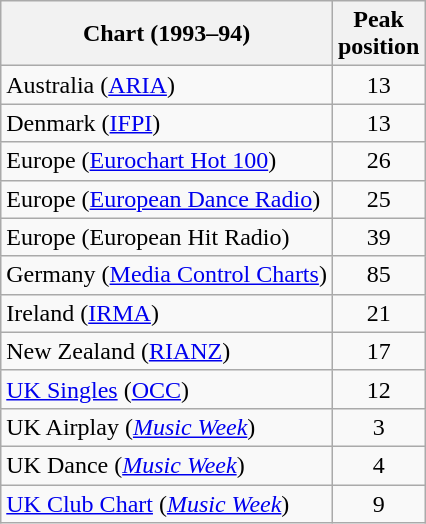<table class="wikitable sortable">
<tr>
<th align="left">Chart (1993–94)</th>
<th align="center">Peak<br>position</th>
</tr>
<tr>
<td align="left">Australia (<a href='#'>ARIA</a>)</td>
<td align="center">13</td>
</tr>
<tr>
<td align="left">Denmark (<a href='#'>IFPI</a>)</td>
<td align="center">13</td>
</tr>
<tr>
<td align="left">Europe (<a href='#'>Eurochart Hot 100</a>)</td>
<td align="center">26</td>
</tr>
<tr>
<td align="left">Europe (<a href='#'>European Dance Radio</a>)</td>
<td align="center">25</td>
</tr>
<tr>
<td align="left">Europe (European Hit Radio)</td>
<td align="center">39</td>
</tr>
<tr>
<td align="left">Germany (<a href='#'>Media Control Charts</a>)</td>
<td align="center">85</td>
</tr>
<tr>
<td align="left">Ireland (<a href='#'>IRMA</a>)</td>
<td align="center">21</td>
</tr>
<tr>
<td align="left">New Zealand (<a href='#'>RIANZ</a>)</td>
<td align="center">17</td>
</tr>
<tr>
<td align="left"><a href='#'>UK Singles</a> (<a href='#'>OCC</a>)</td>
<td align="center">12</td>
</tr>
<tr>
<td align="left">UK Airplay (<em><a href='#'>Music Week</a></em>)</td>
<td align="center">3</td>
</tr>
<tr>
<td align="left">UK Dance (<em><a href='#'>Music Week</a></em>)</td>
<td align="center">4</td>
</tr>
<tr>
<td align="left"><a href='#'>UK Club Chart</a> (<em><a href='#'>Music Week</a></em>)</td>
<td align="center">9</td>
</tr>
</table>
